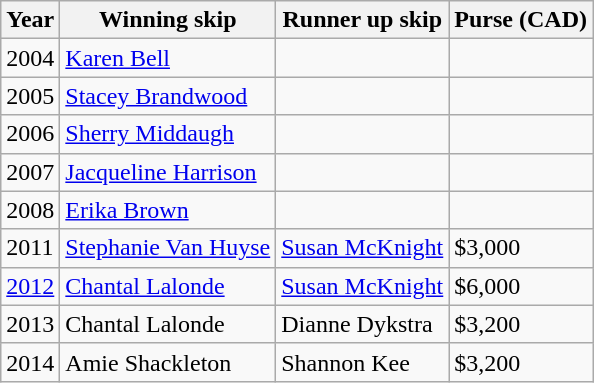<table class="wikitable">
<tr>
<th>Year</th>
<th>Winning skip</th>
<th>Runner up skip</th>
<th>Purse (CAD)</th>
</tr>
<tr>
<td>2004</td>
<td> <a href='#'>Karen Bell</a></td>
<td></td>
<td></td>
</tr>
<tr>
<td>2005</td>
<td> <a href='#'>Stacey Brandwood</a></td>
<td></td>
<td></td>
</tr>
<tr>
<td>2006</td>
<td> <a href='#'>Sherry Middaugh</a></td>
<td></td>
<td></td>
</tr>
<tr>
<td>2007</td>
<td> <a href='#'>Jacqueline Harrison</a></td>
<td></td>
<td></td>
</tr>
<tr>
<td>2008</td>
<td> <a href='#'>Erika Brown</a></td>
<td></td>
<td></td>
</tr>
<tr>
<td>2011</td>
<td> <a href='#'>Stephanie Van Huyse</a></td>
<td> <a href='#'>Susan McKnight</a></td>
<td>$3,000</td>
</tr>
<tr>
<td><a href='#'>2012</a></td>
<td> <a href='#'>Chantal Lalonde</a></td>
<td> <a href='#'>Susan McKnight</a></td>
<td>$6,000</td>
</tr>
<tr>
<td>2013</td>
<td> Chantal Lalonde</td>
<td> Dianne Dykstra</td>
<td>$3,200</td>
</tr>
<tr>
<td>2014</td>
<td> Amie Shackleton</td>
<td> Shannon Kee</td>
<td>$3,200</td>
</tr>
</table>
